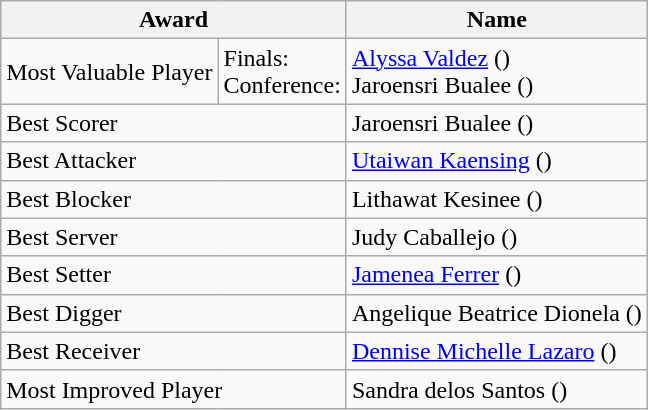<table class="wikitable">
<tr>
<th colspan="2">Award</th>
<th>Name</th>
</tr>
<tr>
<td>Most Valuable Player</td>
<td>Finals:<br>Conference:</td>
<td> <a href='#'>Alyssa Valdez</a> ()<br> Jaroensri Bualee ()</td>
</tr>
<tr>
<td colspan="2">Best Scorer</td>
<td> Jaroensri Bualee ()</td>
</tr>
<tr>
<td colspan="2">Best Attacker</td>
<td> <a href='#'>Utaiwan Kaensing</a> ()</td>
</tr>
<tr>
<td colspan="2">Best Blocker</td>
<td> Lithawat Kesinee ()</td>
</tr>
<tr>
<td colspan="2">Best Server</td>
<td> Judy Caballejo ()</td>
</tr>
<tr>
<td colspan="2">Best Setter</td>
<td> <a href='#'>Jamenea Ferrer</a> ()</td>
</tr>
<tr>
<td colspan="2">Best Digger</td>
<td> Angelique Beatrice Dionela ()</td>
</tr>
<tr>
<td colspan="2">Best Receiver</td>
<td> <a href='#'>Dennise Michelle Lazaro</a> ()</td>
</tr>
<tr>
<td colspan="2">Most Improved Player</td>
<td> Sandra delos Santos ()</td>
</tr>
</table>
